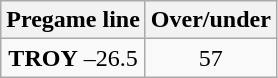<table class="wikitable">
<tr align="center">
<th style=>Pregame line</th>
<th style=>Over/under</th>
</tr>
<tr align="center">
<td><strong>TROY</strong> –26.5</td>
<td>57</td>
</tr>
</table>
